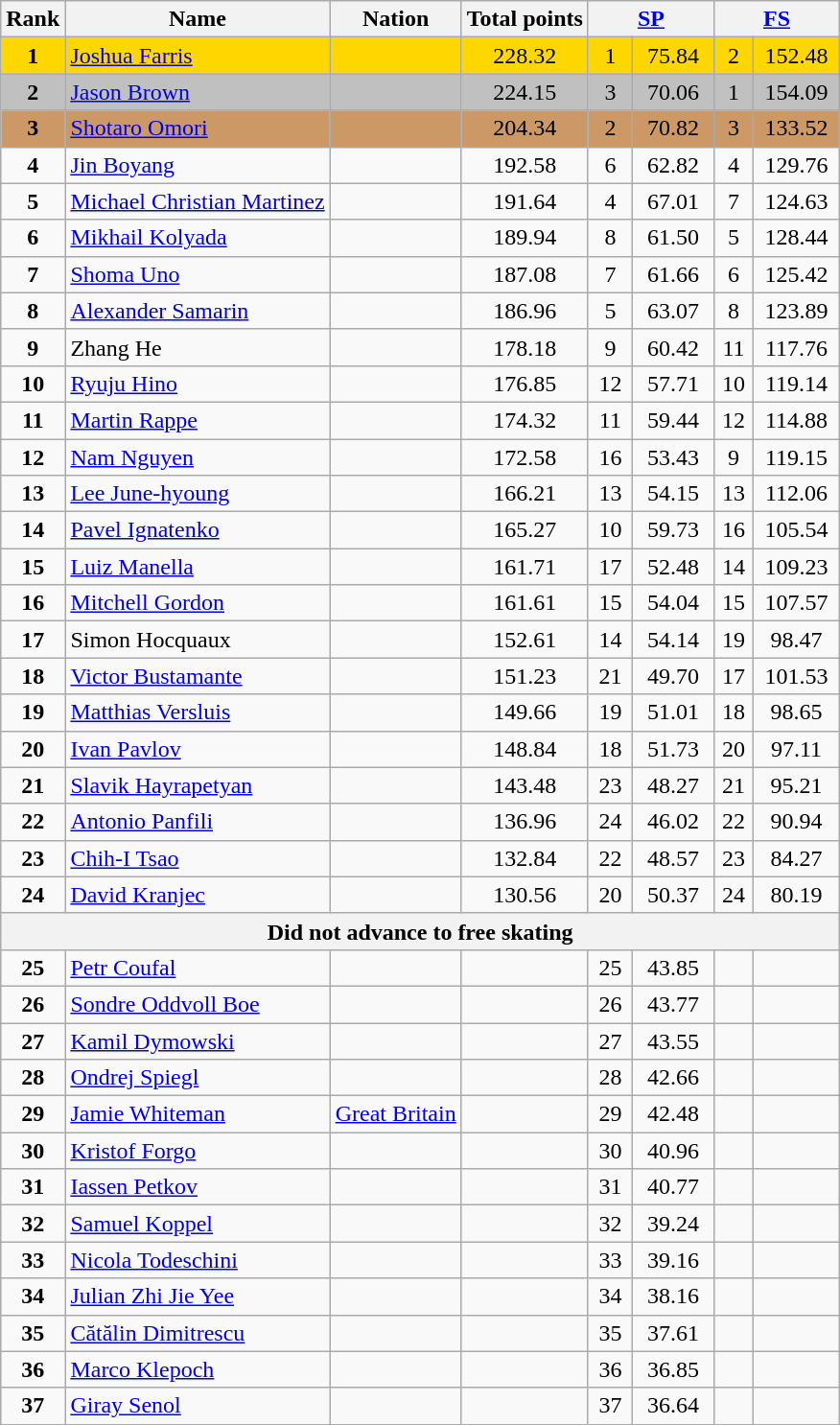<table class="wikitable sortable">
<tr>
<th>Rank</th>
<th>Name</th>
<th>Nation</th>
<th>Total points</th>
<th colspan="2" width="80px"><a href='#'>SP</a></th>
<th colspan="2" width="80px"><a href='#'>FS</a></th>
</tr>
<tr style="background-color: gold;">
<td style="text-align: center;"><strong>1</strong></td>
<td><a href='#'>Joshua Farris</a></td>
<td></td>
<td style="text-align: center;">228.32</td>
<td style="text-align: center;">1</td>
<td style="text-align: center;">75.84</td>
<td style="text-align: center;">2</td>
<td style="text-align: center;">152.48</td>
</tr>
<tr style="background-color: silver;">
<td style="text-align: center;"><strong>2</strong></td>
<td><a href='#'>Jason Brown</a></td>
<td></td>
<td style="text-align: center;">224.15</td>
<td style="text-align: center;">3</td>
<td style="text-align: center;">70.06</td>
<td style="text-align: center;">1</td>
<td style="text-align: center;">154.09</td>
</tr>
<tr style="background-color: #cc9966;">
<td style="text-align: center;"><strong>3</strong></td>
<td><a href='#'>Shotaro Omori</a></td>
<td></td>
<td style="text-align: center;">204.34</td>
<td style="text-align: center;">2</td>
<td style="text-align: center;">70.82</td>
<td style="text-align: center;">3</td>
<td style="text-align: center;">133.52</td>
</tr>
<tr>
<td style="text-align: center;"><strong>4</strong></td>
<td><a href='#'>Jin Boyang</a></td>
<td></td>
<td style="text-align: center;">192.58</td>
<td style="text-align: center;">6</td>
<td style="text-align: center;">62.82</td>
<td style="text-align: center;">4</td>
<td style="text-align: center;">129.76</td>
</tr>
<tr>
<td style="text-align: center;"><strong>5</strong></td>
<td><a href='#'>Michael Christian Martinez</a></td>
<td></td>
<td style="text-align: center;">191.64</td>
<td style="text-align: center;">4</td>
<td style="text-align: center;">67.01</td>
<td style="text-align: center;">7</td>
<td style="text-align: center;">124.63</td>
</tr>
<tr>
<td style="text-align: center;"><strong>6</strong></td>
<td><a href='#'>Mikhail Kolyada</a></td>
<td></td>
<td style="text-align: center;">189.94</td>
<td style="text-align: center;">8</td>
<td style="text-align: center;">61.50</td>
<td style="text-align: center;">5</td>
<td style="text-align: center;">128.44</td>
</tr>
<tr>
<td style="text-align: center;"><strong>7</strong></td>
<td><a href='#'>Shoma Uno</a></td>
<td></td>
<td style="text-align: center;">187.08</td>
<td style="text-align: center;">7</td>
<td style="text-align: center;">61.66</td>
<td style="text-align: center;">6</td>
<td style="text-align: center;">125.42</td>
</tr>
<tr>
<td style="text-align: center;"><strong>8</strong></td>
<td><a href='#'>Alexander Samarin</a></td>
<td></td>
<td style="text-align: center;">186.96</td>
<td style="text-align: center;">5</td>
<td style="text-align: center;">63.07</td>
<td style="text-align: center;">8</td>
<td style="text-align: center;">123.89</td>
</tr>
<tr>
<td style="text-align: center;"><strong>9</strong></td>
<td>Zhang He</td>
<td></td>
<td style="text-align: center;">178.18</td>
<td style="text-align: center;">9</td>
<td style="text-align: center;">60.42</td>
<td style="text-align: center;">11</td>
<td style="text-align: center;">117.76</td>
</tr>
<tr>
<td style="text-align: center;"><strong>10</strong></td>
<td><a href='#'>Ryuju Hino</a></td>
<td></td>
<td style="text-align: center;">176.85</td>
<td style="text-align: center;">12</td>
<td style="text-align: center;">57.71</td>
<td style="text-align: center;">10</td>
<td style="text-align: center;">119.14</td>
</tr>
<tr>
<td style="text-align: center;"><strong>11</strong></td>
<td><a href='#'>Martin Rappe</a></td>
<td></td>
<td style="text-align: center;">174.32</td>
<td style="text-align: center;">11</td>
<td style="text-align: center;">59.44</td>
<td style="text-align: center;">12</td>
<td style="text-align: center;">114.88</td>
</tr>
<tr>
<td style="text-align: center;"><strong>12</strong></td>
<td><a href='#'>Nam Nguyen</a></td>
<td></td>
<td style="text-align: center;">172.58</td>
<td style="text-align: center;">16</td>
<td style="text-align: center;">53.43</td>
<td style="text-align: center;">9</td>
<td style="text-align: center;">119.15</td>
</tr>
<tr>
<td style="text-align: center;"><strong>13</strong></td>
<td><a href='#'>Lee June-hyoung</a></td>
<td></td>
<td style="text-align: center;">166.21</td>
<td style="text-align: center;">13</td>
<td style="text-align: center;">54.15</td>
<td style="text-align: center;">13</td>
<td style="text-align: center;">112.06</td>
</tr>
<tr>
<td style="text-align: center;"><strong>14</strong></td>
<td><a href='#'>Pavel Ignatenko</a></td>
<td></td>
<td style="text-align: center;">165.27</td>
<td style="text-align: center;">10</td>
<td style="text-align: center;">59.73</td>
<td style="text-align: center;">16</td>
<td style="text-align: center;">105.54</td>
</tr>
<tr>
<td style="text-align: center;"><strong>15</strong></td>
<td><a href='#'>Luiz Manella</a></td>
<td></td>
<td style="text-align: center;">161.71</td>
<td style="text-align: center;">17</td>
<td style="text-align: center;">52.48</td>
<td style="text-align: center;">14</td>
<td style="text-align: center;">109.23</td>
</tr>
<tr>
<td style="text-align: center;"><strong>16</strong></td>
<td><a href='#'>Mitchell Gordon</a></td>
<td></td>
<td style="text-align: center;">161.61</td>
<td style="text-align: center;">15</td>
<td style="text-align: center;">54.04</td>
<td style="text-align: center;">15</td>
<td style="text-align: center;">107.57</td>
</tr>
<tr>
<td style="text-align: center;"><strong>17</strong></td>
<td>Simon Hocquaux</td>
<td></td>
<td style="text-align: center;">152.61</td>
<td style="text-align: center;">14</td>
<td style="text-align: center;">54.14</td>
<td style="text-align: center;">19</td>
<td style="text-align: center;">98.47</td>
</tr>
<tr>
<td style="text-align: center;"><strong>18</strong></td>
<td><a href='#'>Victor Bustamante</a></td>
<td></td>
<td style="text-align: center;">151.23</td>
<td style="text-align: center;">21</td>
<td style="text-align: center;">49.70</td>
<td style="text-align: center;">17</td>
<td style="text-align: center;">101.53</td>
</tr>
<tr>
<td style="text-align: center;"><strong>19</strong></td>
<td><a href='#'>Matthias Versluis</a></td>
<td></td>
<td style="text-align: center;">149.66</td>
<td style="text-align: center;">19</td>
<td style="text-align: center;">51.01</td>
<td style="text-align: center;">18</td>
<td style="text-align: center;">98.65</td>
</tr>
<tr>
<td style="text-align: center;"><strong>20</strong></td>
<td><a href='#'>Ivan Pavlov</a></td>
<td></td>
<td style="text-align: center;">148.84</td>
<td style="text-align: center;">18</td>
<td style="text-align: center;">51.73</td>
<td style="text-align: center;">20</td>
<td style="text-align: center;">97.11</td>
</tr>
<tr>
<td style="text-align: center;"><strong>21</strong></td>
<td><a href='#'>Slavik Hayrapetyan</a></td>
<td></td>
<td style="text-align: center;">143.48</td>
<td style="text-align: center;">23</td>
<td style="text-align: center;">48.27</td>
<td style="text-align: center;">21</td>
<td style="text-align: center;">95.21</td>
</tr>
<tr>
<td style="text-align: center;"><strong>22</strong></td>
<td><a href='#'>Antonio Panfili</a></td>
<td></td>
<td style="text-align: center;">136.96</td>
<td style="text-align: center;">24</td>
<td style="text-align: center;">46.02</td>
<td style="text-align: center;">22</td>
<td style="text-align: center;">90.94</td>
</tr>
<tr>
<td style="text-align: center;"><strong>23</strong></td>
<td><a href='#'>Chih-I Tsao</a></td>
<td></td>
<td style="text-align: center;">132.84</td>
<td style="text-align: center;">22</td>
<td style="text-align: center;">48.57</td>
<td style="text-align: center;">23</td>
<td style="text-align: center;">84.27</td>
</tr>
<tr>
<td style="text-align: center;"><strong>24</strong></td>
<td><a href='#'>David Kranjec</a></td>
<td></td>
<td style="text-align: center;">130.56</td>
<td style="text-align: center;">20</td>
<td style="text-align: center;">50.37</td>
<td style="text-align: center;">24</td>
<td style="text-align: center;">80.19</td>
</tr>
<tr>
<th colspan=10>Did not advance to free skating</th>
</tr>
<tr>
<td style="text-align: center;"><strong>25</strong></td>
<td><a href='#'>Petr Coufal</a></td>
<td></td>
<td style="text-align: center;"></td>
<td style="text-align: center;">25</td>
<td style="text-align: center;">43.85</td>
<td style="text-align: center;"></td>
<td style="text-align: center;"></td>
</tr>
<tr>
<td style="text-align: center;"><strong>26</strong></td>
<td><a href='#'>Sondre Oddvoll Boe</a></td>
<td></td>
<td style="text-align: center;"></td>
<td style="text-align: center;">26</td>
<td style="text-align: center;">43.77</td>
<td style="text-align: center;"></td>
<td style="text-align: center;"></td>
</tr>
<tr>
<td style="text-align: center;"><strong>27</strong></td>
<td><a href='#'>Kamil Dymowski</a></td>
<td></td>
<td style="text-align: center;"></td>
<td style="text-align: center;">27</td>
<td style="text-align: center;">43.55</td>
<td style="text-align: center;"></td>
<td style="text-align: center;"></td>
</tr>
<tr>
<td style="text-align: center;"><strong>28</strong></td>
<td><a href='#'>Ondrej Spiegl</a></td>
<td></td>
<td style="text-align: center;"></td>
<td style="text-align: center;">28</td>
<td style="text-align: center;">42.66</td>
<td style="text-align: center;"></td>
<td style="text-align: center;"></td>
</tr>
<tr>
<td style="text-align: center;"><strong>29</strong></td>
<td><a href='#'>Jamie Whiteman</a></td>
<td> <a href='#'>Great Britain</a></td>
<td style="text-align: center;"></td>
<td style="text-align: center;">29</td>
<td style="text-align: center;">42.48</td>
<td style="text-align: center;"></td>
<td style="text-align: center;"></td>
</tr>
<tr>
<td style="text-align: center;"><strong>30</strong></td>
<td><a href='#'>Kristof Forgo</a></td>
<td></td>
<td style="text-align: center;"></td>
<td style="text-align: center;">30</td>
<td style="text-align: center;">40.96</td>
<td style="text-align: center;"></td>
<td style="text-align: center;"></td>
</tr>
<tr>
<td style="text-align: center;"><strong>31</strong></td>
<td><a href='#'>Iassen Petkov</a></td>
<td></td>
<td style="text-align: center;"></td>
<td style="text-align: center;">31</td>
<td style="text-align: center;">40.77</td>
<td style="text-align: center;"></td>
<td style="text-align: center;"></td>
</tr>
<tr>
<td style="text-align: center;"><strong>32</strong></td>
<td><a href='#'>Samuel Koppel</a></td>
<td></td>
<td style="text-align: center;"></td>
<td style="text-align: center;">32</td>
<td style="text-align: center;">39.24</td>
<td style="text-align: center;"></td>
<td style="text-align: center;"></td>
</tr>
<tr>
<td style="text-align: center;"><strong>33</strong></td>
<td><a href='#'>Nicola Todeschini</a></td>
<td></td>
<td style="text-align: center;"></td>
<td style="text-align: center;">33</td>
<td style="text-align: center;">39.16</td>
<td style="text-align: center;"></td>
<td style="text-align: center;"></td>
</tr>
<tr>
<td style="text-align: center;"><strong>34</strong></td>
<td><a href='#'>Julian Zhi Jie Yee</a></td>
<td></td>
<td style="text-align: center;"></td>
<td style="text-align: center;">34</td>
<td style="text-align: center;">38.16</td>
<td style="text-align: center;"></td>
<td style="text-align: center;"></td>
</tr>
<tr>
<td style="text-align: center;"><strong>35</strong></td>
<td><a href='#'>Cătălin Dimitrescu</a></td>
<td></td>
<td style="text-align: center;"></td>
<td style="text-align: center;">35</td>
<td style="text-align: center;">37.61</td>
<td style="text-align: center;"></td>
<td style="text-align: center;"></td>
</tr>
<tr>
<td style="text-align: center;"><strong>36</strong></td>
<td><a href='#'>Marco Klepoch</a></td>
<td></td>
<td style="text-align: center;"></td>
<td style="text-align: center;">36</td>
<td style="text-align: center;">36.85</td>
<td style="text-align: center;"></td>
<td style="text-align: center;"></td>
</tr>
<tr>
<td style="text-align: center;"><strong>37</strong></td>
<td><a href='#'>Giray Senol</a></td>
<td></td>
<td style="text-align: center;"></td>
<td style="text-align: center;">37</td>
<td style="text-align: center;">36.64</td>
<td style="text-align: center;"></td>
<td style="text-align: center;"></td>
</tr>
</table>
